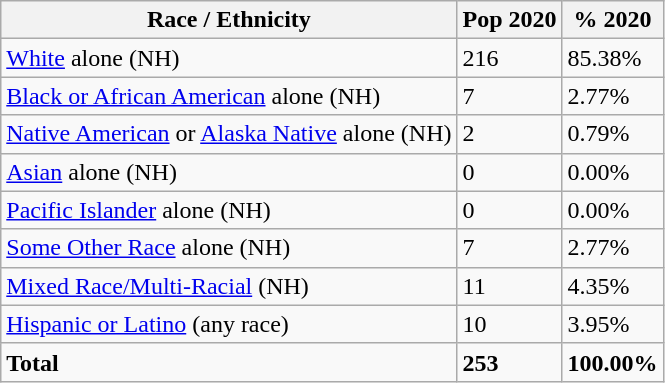<table class="wikitable">
<tr>
<th>Race / Ethnicity</th>
<th>Pop 2020</th>
<th>% 2020</th>
</tr>
<tr>
<td><a href='#'>White</a> alone (NH)</td>
<td>216</td>
<td>85.38%</td>
</tr>
<tr>
<td><a href='#'>Black or African American</a> alone (NH)</td>
<td>7</td>
<td>2.77%</td>
</tr>
<tr>
<td><a href='#'>Native American</a> or <a href='#'>Alaska Native</a> alone (NH)</td>
<td>2</td>
<td>0.79%</td>
</tr>
<tr>
<td><a href='#'>Asian</a> alone (NH)</td>
<td>0</td>
<td>0.00%</td>
</tr>
<tr>
<td><a href='#'>Pacific Islander</a> alone (NH)</td>
<td>0</td>
<td>0.00%</td>
</tr>
<tr>
<td><a href='#'>Some Other Race</a> alone (NH)</td>
<td>7</td>
<td>2.77%</td>
</tr>
<tr>
<td><a href='#'>Mixed Race/Multi-Racial</a> (NH)</td>
<td>11</td>
<td>4.35%</td>
</tr>
<tr>
<td><a href='#'>Hispanic or Latino</a> (any race)</td>
<td>10</td>
<td>3.95%</td>
</tr>
<tr>
<td><strong>Total</strong></td>
<td><strong>253</strong></td>
<td><strong>100.00%</strong></td>
</tr>
</table>
